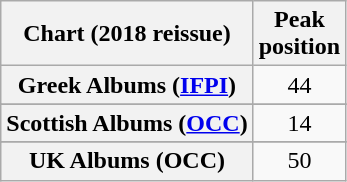<table class="wikitable sortable plainrowheaders">
<tr>
<th>Chart (2018 reissue)</th>
<th>Peak<br>position</th>
</tr>
<tr>
<th scope="row">Greek Albums (<a href='#'>IFPI</a>)</th>
<td align="center">44</td>
</tr>
<tr>
</tr>
<tr>
<th scope="row">Scottish Albums (<a href='#'>OCC</a>)</th>
<td align="center">14</td>
</tr>
<tr>
</tr>
<tr>
<th scope="row">UK Albums (OCC)</th>
<td align="center">50</td>
</tr>
</table>
